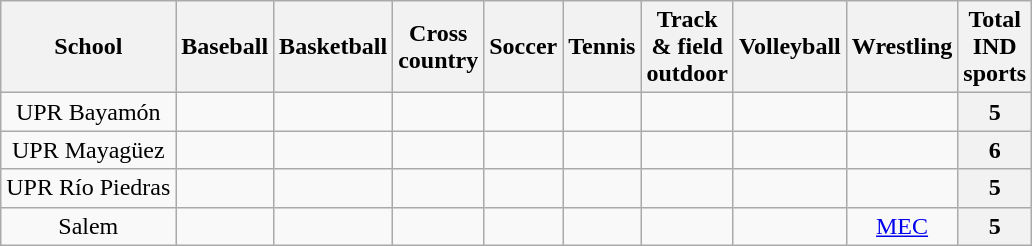<table class="wikitable" style="text-align:center">
<tr>
<th>School</th>
<th>Baseball</th>
<th>Basketball</th>
<th>Cross<br>country</th>
<th>Soccer</th>
<th>Tennis</th>
<th>Track<br>& field<br>outdoor</th>
<th>Volleyball</th>
<th>Wrestling</th>
<th>Total<br>IND<br>sports</th>
</tr>
<tr>
<td>UPR Bayamón</td>
<td></td>
<td></td>
<td></td>
<td></td>
<td></td>
<td></td>
<td></td>
<td></td>
<th>5</th>
</tr>
<tr>
<td>UPR Mayagüez</td>
<td></td>
<td></td>
<td></td>
<td></td>
<td></td>
<td></td>
<td></td>
<td></td>
<th>6</th>
</tr>
<tr>
<td>UPR Río Piedras</td>
<td></td>
<td></td>
<td></td>
<td></td>
<td></td>
<td></td>
<td></td>
<td></td>
<th>5</th>
</tr>
<tr>
<td>Salem</td>
<td></td>
<td></td>
<td></td>
<td></td>
<td></td>
<td></td>
<td></td>
<td><a href='#'>MEC</a></td>
<th>5</th>
</tr>
</table>
